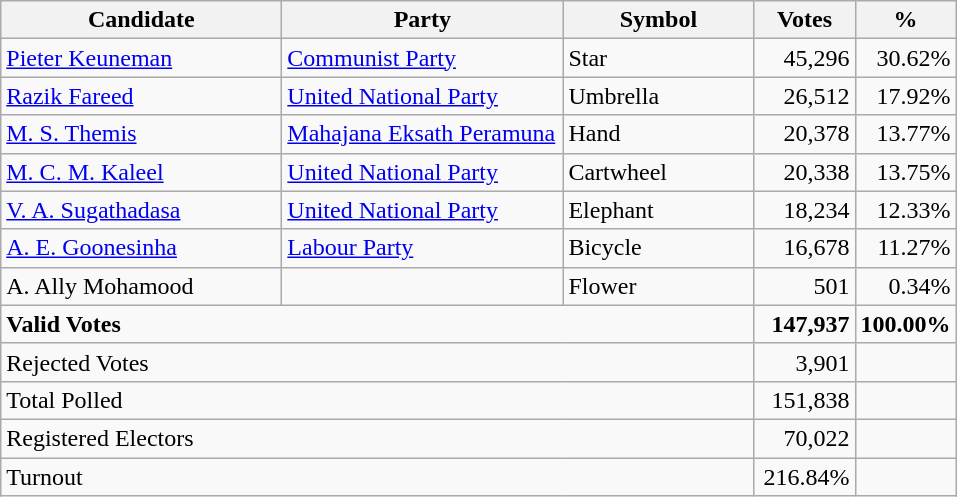<table class="wikitable" border="1" style="text-align:right;">
<tr>
<th align=left width="180">Candidate</th>
<th align=left width="180">Party</th>
<th align=left width="120">Symbol</th>
<th align=left width="60">Votes</th>
<th align=left width="60">%</th>
</tr>
<tr>
<td align=left><a href='#'>Pieter Keuneman</a></td>
<td align=left><a href='#'>Communist Party</a></td>
<td align=left>Star</td>
<td>45,296</td>
<td>30.62%</td>
</tr>
<tr>
<td align=left><a href='#'>Razik Fareed</a></td>
<td align=left><a href='#'>United National Party</a></td>
<td align=left>Umbrella</td>
<td>26,512</td>
<td>17.92%</td>
</tr>
<tr>
<td align=left><a href='#'>M. S. Themis</a></td>
<td align=left><a href='#'>Mahajana Eksath Peramuna</a></td>
<td align=left>Hand</td>
<td>20,378</td>
<td>13.77%</td>
</tr>
<tr>
<td align=left><a href='#'>M. C. M. Kaleel</a></td>
<td align=left><a href='#'>United National Party</a></td>
<td align=left>Cartwheel</td>
<td>20,338</td>
<td>13.75%</td>
</tr>
<tr>
<td align=left><a href='#'>V. A. Sugathadasa</a></td>
<td align=left><a href='#'>United National Party</a></td>
<td align=left>Elephant</td>
<td>18,234</td>
<td>12.33%</td>
</tr>
<tr>
<td align=left><a href='#'>A. E. Goonesinha</a></td>
<td align=left><a href='#'>Labour Party</a></td>
<td align=left>Bicycle</td>
<td>16,678</td>
<td>11.27%</td>
</tr>
<tr>
<td align=left>A. Ally Mohamood</td>
<td></td>
<td align=left>Flower</td>
<td>501</td>
<td>0.34%</td>
</tr>
<tr>
<td align=left colspan=3><strong>Valid Votes</strong></td>
<td><strong>147,937</strong></td>
<td><strong>100.00%</strong></td>
</tr>
<tr>
<td align=left colspan=3>Rejected Votes</td>
<td>3,901</td>
<td></td>
</tr>
<tr>
<td align=left colspan=3>Total Polled</td>
<td>151,838</td>
<td></td>
</tr>
<tr>
<td align=left colspan=3>Registered Electors</td>
<td>70,022</td>
<td></td>
</tr>
<tr>
<td align=left colspan=3>Turnout</td>
<td>216.84%</td>
</tr>
</table>
